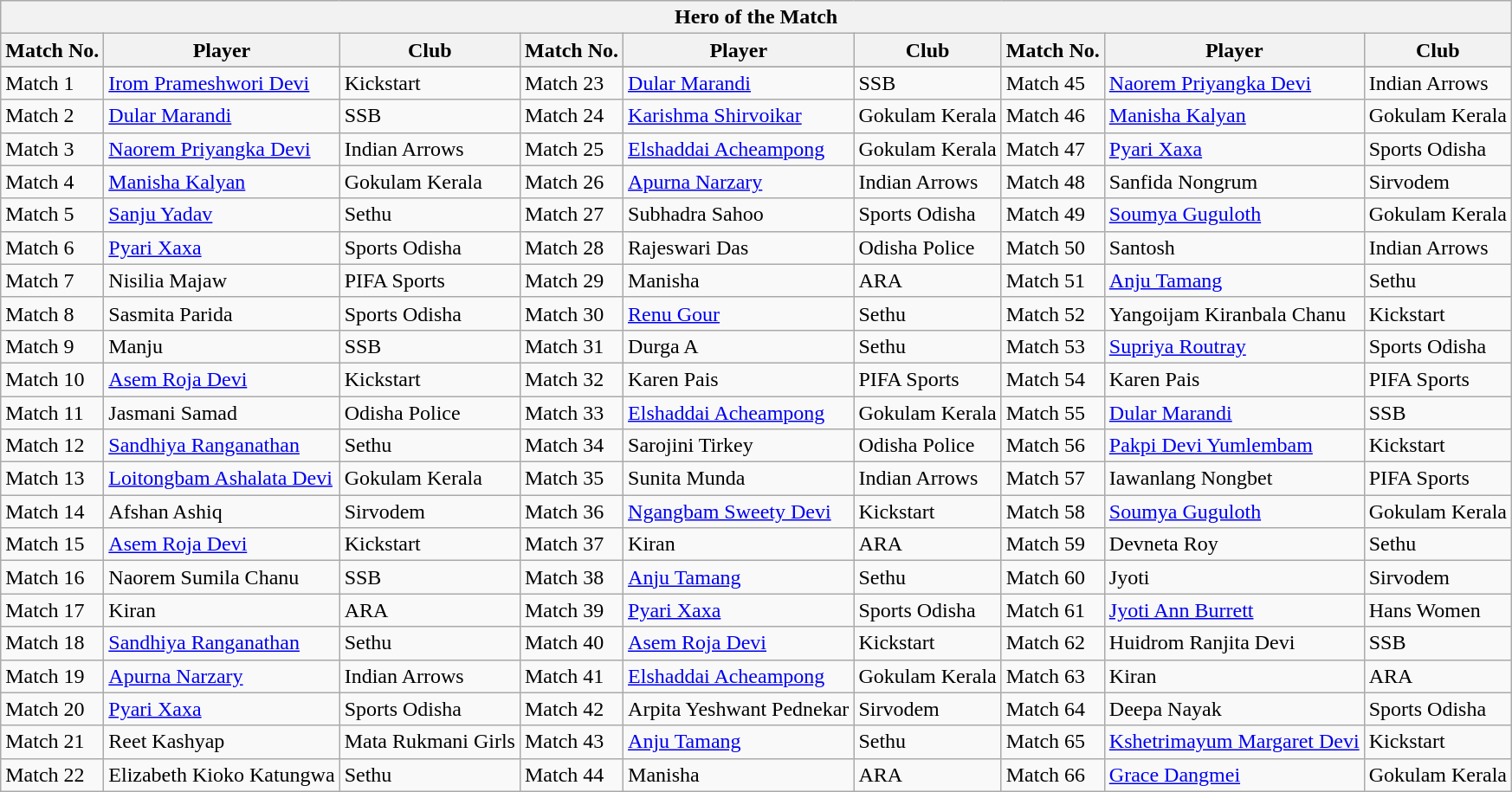<table class="wikitable collapsible collapsed" style="text-align: left; font-size">
<tr>
<th colspan="9">Hero of the Match</th>
</tr>
<tr>
<th>Match No.</th>
<th>Player</th>
<th>Club</th>
<th>Match No.</th>
<th>Player</th>
<th>Club</th>
<th>Match No.</th>
<th>Player</th>
<th>Club</th>
</tr>
<tr>
</tr>
<tr>
<td>Match 1</td>
<td> <a href='#'>Irom Prameshwori Devi</a></td>
<td>Kickstart</td>
<td>Match 23</td>
<td> <a href='#'>Dular Marandi</a></td>
<td>SSB</td>
<td>Match 45</td>
<td> <a href='#'>Naorem Priyangka Devi</a></td>
<td>Indian Arrows</td>
</tr>
<tr>
<td>Match 2</td>
<td> <a href='#'>Dular Marandi</a></td>
<td>SSB</td>
<td>Match 24</td>
<td> <a href='#'>Karishma Shirvoikar</a></td>
<td>Gokulam Kerala</td>
<td>Match 46</td>
<td> <a href='#'>Manisha Kalyan</a></td>
<td>Gokulam Kerala</td>
</tr>
<tr>
<td>Match 3</td>
<td> <a href='#'>Naorem Priyangka Devi</a></td>
<td>Indian Arrows</td>
<td>Match 25</td>
<td> <a href='#'>Elshaddai Acheampong</a></td>
<td>Gokulam Kerala</td>
<td>Match 47</td>
<td> <a href='#'>Pyari Xaxa</a></td>
<td>Sports Odisha</td>
</tr>
<tr>
<td>Match 4</td>
<td> <a href='#'>Manisha Kalyan</a></td>
<td>Gokulam Kerala</td>
<td>Match 26</td>
<td> <a href='#'>Apurna Narzary</a></td>
<td>Indian Arrows</td>
<td>Match 48</td>
<td> Sanfida Nongrum</td>
<td>Sirvodem</td>
</tr>
<tr>
<td>Match 5</td>
<td> <a href='#'>Sanju Yadav</a></td>
<td>Sethu</td>
<td>Match 27</td>
<td> Subhadra Sahoo</td>
<td>Sports Odisha</td>
<td>Match 49</td>
<td> <a href='#'>Soumya Guguloth</a></td>
<td>Gokulam Kerala</td>
</tr>
<tr>
<td>Match 6</td>
<td> <a href='#'>Pyari Xaxa</a></td>
<td>Sports Odisha</td>
<td>Match 28</td>
<td> Rajeswari Das</td>
<td>Odisha Police</td>
<td>Match 50</td>
<td> Santosh</td>
<td>Indian Arrows</td>
</tr>
<tr>
<td>Match 7</td>
<td> Nisilia Majaw</td>
<td>PIFA Sports</td>
<td>Match 29</td>
<td> Manisha</td>
<td>ARA</td>
<td>Match 51</td>
<td> <a href='#'>Anju Tamang</a></td>
<td>Sethu</td>
</tr>
<tr>
<td>Match 8</td>
<td> Sasmita Parida</td>
<td>Sports Odisha</td>
<td>Match 30</td>
<td> <a href='#'>Renu Gour</a></td>
<td>Sethu</td>
<td>Match 52</td>
<td> Yangoijam Kiranbala Chanu</td>
<td>Kickstart</td>
</tr>
<tr>
<td>Match 9</td>
<td> Manju</td>
<td>SSB</td>
<td>Match 31</td>
<td> Durga A</td>
<td>Sethu</td>
<td>Match 53</td>
<td> <a href='#'>Supriya Routray</a></td>
<td>Sports Odisha</td>
</tr>
<tr>
<td>Match 10</td>
<td> <a href='#'>Asem Roja Devi</a></td>
<td>Kickstart</td>
<td>Match 32</td>
<td> Karen Pais</td>
<td>PIFA Sports</td>
<td>Match 54</td>
<td> Karen Pais</td>
<td>PIFA Sports</td>
</tr>
<tr>
<td>Match 11</td>
<td> Jasmani Samad</td>
<td>Odisha Police</td>
<td>Match 33</td>
<td> <a href='#'>Elshaddai Acheampong</a></td>
<td>Gokulam Kerala</td>
<td>Match 55</td>
<td> <a href='#'>Dular Marandi</a></td>
<td>SSB</td>
</tr>
<tr>
<td>Match 12</td>
<td> <a href='#'>Sandhiya Ranganathan</a></td>
<td>Sethu</td>
<td>Match 34</td>
<td> Sarojini Tirkey</td>
<td>Odisha Police</td>
<td>Match 56</td>
<td> <a href='#'>Pakpi Devi Yumlembam</a></td>
<td>Kickstart</td>
</tr>
<tr>
<td>Match 13</td>
<td> <a href='#'>Loitongbam Ashalata Devi</a></td>
<td>Gokulam Kerala</td>
<td>Match 35</td>
<td> Sunita Munda</td>
<td>Indian Arrows</td>
<td>Match 57</td>
<td> Iawanlang Nongbet</td>
<td>PIFA Sports</td>
</tr>
<tr>
<td>Match 14</td>
<td> Afshan Ashiq</td>
<td>Sirvodem</td>
<td>Match 36</td>
<td> <a href='#'>Ngangbam Sweety Devi</a></td>
<td>Kickstart</td>
<td>Match 58</td>
<td> <a href='#'>Soumya Guguloth</a></td>
<td>Gokulam Kerala</td>
</tr>
<tr>
<td>Match 15</td>
<td> <a href='#'>Asem Roja Devi</a></td>
<td>Kickstart</td>
<td>Match 37</td>
<td> Kiran</td>
<td>ARA</td>
<td>Match 59</td>
<td> Devneta Roy</td>
<td>Sethu</td>
</tr>
<tr>
<td>Match 16</td>
<td> Naorem Sumila Chanu</td>
<td>SSB</td>
<td>Match 38</td>
<td> <a href='#'>Anju Tamang</a></td>
<td>Sethu</td>
<td>Match 60</td>
<td> Jyoti</td>
<td>Sirvodem</td>
</tr>
<tr>
<td>Match 17</td>
<td> Kiran</td>
<td>ARA</td>
<td>Match 39</td>
<td> <a href='#'>Pyari Xaxa</a></td>
<td>Sports Odisha</td>
<td>Match 61</td>
<td> <a href='#'>Jyoti Ann Burrett</a></td>
<td>Hans Women</td>
</tr>
<tr>
<td>Match 18</td>
<td> <a href='#'>Sandhiya Ranganathan</a></td>
<td>Sethu</td>
<td>Match 40</td>
<td> <a href='#'>Asem Roja Devi</a></td>
<td>Kickstart</td>
<td>Match 62</td>
<td> Huidrom Ranjita Devi</td>
<td>SSB</td>
</tr>
<tr>
<td>Match 19</td>
<td> <a href='#'>Apurna Narzary</a></td>
<td>Indian Arrows</td>
<td>Match 41</td>
<td> <a href='#'>Elshaddai Acheampong</a></td>
<td>Gokulam Kerala</td>
<td>Match 63</td>
<td> Kiran</td>
<td>ARA</td>
</tr>
<tr>
<td>Match 20</td>
<td> <a href='#'>Pyari Xaxa</a></td>
<td>Sports Odisha</td>
<td>Match 42</td>
<td> Arpita Yeshwant Pednekar</td>
<td>Sirvodem</td>
<td>Match 64</td>
<td> Deepa Nayak</td>
<td>Sports Odisha</td>
</tr>
<tr>
<td>Match 21</td>
<td> Reet Kashyap</td>
<td>Mata Rukmani Girls</td>
<td>Match 43</td>
<td> <a href='#'>Anju Tamang</a></td>
<td>Sethu</td>
<td>Match 65</td>
<td> <a href='#'>Kshetrimayum Margaret Devi</a></td>
<td>Kickstart</td>
</tr>
<tr>
<td>Match 22</td>
<td> Elizabeth Kioko Katungwa</td>
<td>Sethu</td>
<td>Match 44</td>
<td> Manisha</td>
<td>ARA</td>
<td>Match 66</td>
<td> <a href='#'>Grace Dangmei</a></td>
<td>Gokulam Kerala</td>
</tr>
</table>
